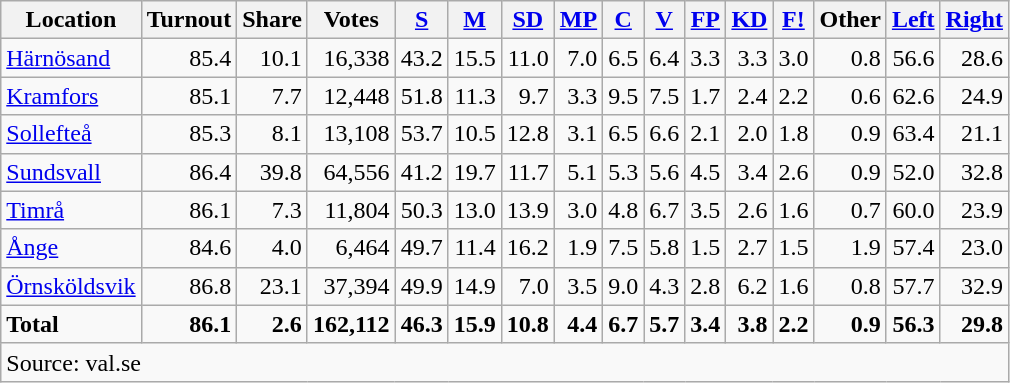<table class="wikitable sortable" style=text-align:right>
<tr>
<th>Location</th>
<th>Turnout</th>
<th>Share</th>
<th>Votes</th>
<th><a href='#'>S</a></th>
<th><a href='#'>M</a></th>
<th><a href='#'>SD</a></th>
<th><a href='#'>MP</a></th>
<th><a href='#'>C</a></th>
<th><a href='#'>V</a></th>
<th><a href='#'>FP</a></th>
<th><a href='#'>KD</a></th>
<th><a href='#'>F!</a></th>
<th>Other</th>
<th><a href='#'>Left</a></th>
<th><a href='#'>Right</a></th>
</tr>
<tr>
<td align=left><a href='#'>Härnösand</a></td>
<td>85.4</td>
<td>10.1</td>
<td>16,338</td>
<td>43.2</td>
<td>15.5</td>
<td>11.0</td>
<td>7.0</td>
<td>6.5</td>
<td>6.4</td>
<td>3.3</td>
<td>3.3</td>
<td>3.0</td>
<td>0.8</td>
<td>56.6</td>
<td>28.6</td>
</tr>
<tr>
<td align=left><a href='#'>Kramfors</a></td>
<td>85.1</td>
<td>7.7</td>
<td>12,448</td>
<td>51.8</td>
<td>11.3</td>
<td>9.7</td>
<td>3.3</td>
<td>9.5</td>
<td>7.5</td>
<td>1.7</td>
<td>2.4</td>
<td>2.2</td>
<td>0.6</td>
<td>62.6</td>
<td>24.9</td>
</tr>
<tr>
<td align=left><a href='#'>Sollefteå</a></td>
<td>85.3</td>
<td>8.1</td>
<td>13,108</td>
<td>53.7</td>
<td>10.5</td>
<td>12.8</td>
<td>3.1</td>
<td>6.5</td>
<td>6.6</td>
<td>2.1</td>
<td>2.0</td>
<td>1.8</td>
<td>0.9</td>
<td>63.4</td>
<td>21.1</td>
</tr>
<tr>
<td align=left><a href='#'>Sundsvall</a></td>
<td>86.4</td>
<td>39.8</td>
<td>64,556</td>
<td>41.2</td>
<td>19.7</td>
<td>11.7</td>
<td>5.1</td>
<td>5.3</td>
<td>5.6</td>
<td>4.5</td>
<td>3.4</td>
<td>2.6</td>
<td>0.9</td>
<td>52.0</td>
<td>32.8</td>
</tr>
<tr>
<td align=left><a href='#'>Timrå</a></td>
<td>86.1</td>
<td>7.3</td>
<td>11,804</td>
<td>50.3</td>
<td>13.0</td>
<td>13.9</td>
<td>3.0</td>
<td>4.8</td>
<td>6.7</td>
<td>3.5</td>
<td>2.6</td>
<td>1.6</td>
<td>0.7</td>
<td>60.0</td>
<td>23.9</td>
</tr>
<tr>
<td align=left><a href='#'>Ånge</a></td>
<td>84.6</td>
<td>4.0</td>
<td>6,464</td>
<td>49.7</td>
<td>11.4</td>
<td>16.2</td>
<td>1.9</td>
<td>7.5</td>
<td>5.8</td>
<td>1.5</td>
<td>2.7</td>
<td>1.5</td>
<td>1.9</td>
<td>57.4</td>
<td>23.0</td>
</tr>
<tr>
<td align=left><a href='#'>Örnsköldsvik</a></td>
<td>86.8</td>
<td>23.1</td>
<td>37,394</td>
<td>49.9</td>
<td>14.9</td>
<td>7.0</td>
<td>3.5</td>
<td>9.0</td>
<td>4.3</td>
<td>2.8</td>
<td>6.2</td>
<td>1.6</td>
<td>0.8</td>
<td>57.7</td>
<td>32.9</td>
</tr>
<tr>
<td align=left><strong>Total</strong></td>
<td><strong>86.1</strong></td>
<td><strong>2.6</strong></td>
<td><strong>162,112</strong></td>
<td><strong>46.3</strong></td>
<td><strong>15.9</strong></td>
<td><strong>10.8</strong></td>
<td><strong>4.4</strong></td>
<td><strong>6.7</strong></td>
<td><strong>5.7</strong></td>
<td><strong>3.4</strong></td>
<td><strong>3.8</strong></td>
<td><strong>2.2</strong></td>
<td><strong>0.9</strong></td>
<td><strong>56.3</strong></td>
<td><strong>29.8</strong></td>
</tr>
<tr>
<td align=left colspan=16>Source: val.se </td>
</tr>
</table>
